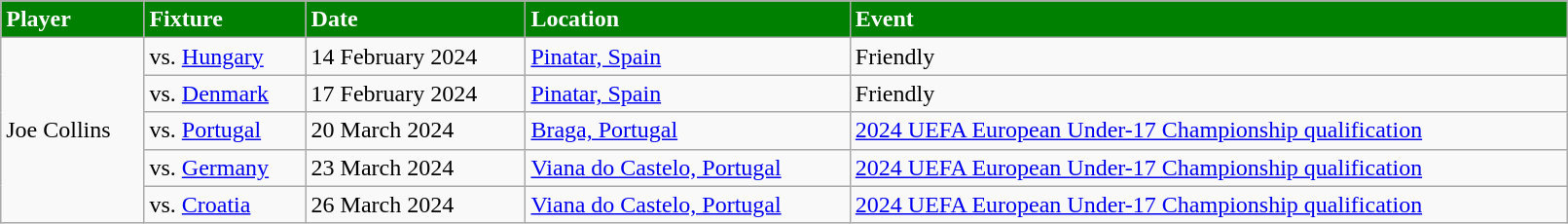<table class="wikitable" style="width:85%;">
<tr>
<th style="background:green; color:white; text-align:left;">Player</th>
<th style="background:green; color:white; text-align:left;">Fixture</th>
<th style="background:green; color:white; text-align:left;">Date</th>
<th style="background:green; color:white; text-align:left;">Location</th>
<th style="background:green; color:white; text-align:left;">Event</th>
</tr>
<tr>
<td rowspan="5">Joe Collins</td>
<td>vs.  <a href='#'>Hungary</a></td>
<td>14 February 2024</td>
<td><a href='#'>Pinatar, Spain</a></td>
<td>Friendly</td>
</tr>
<tr>
<td>vs.  <a href='#'>Denmark</a></td>
<td>17 February 2024</td>
<td><a href='#'>Pinatar, Spain</a></td>
<td>Friendly</td>
</tr>
<tr>
<td>vs.  <a href='#'>Portugal</a></td>
<td>20 March 2024</td>
<td><a href='#'>Braga, Portugal</a></td>
<td><a href='#'>2024 UEFA European Under-17 Championship qualification</a></td>
</tr>
<tr>
<td>vs.  <a href='#'>Germany</a></td>
<td>23 March 2024</td>
<td><a href='#'>Viana do Castelo, Portugal</a></td>
<td><a href='#'>2024 UEFA European Under-17 Championship qualification</a></td>
</tr>
<tr>
<td>vs.  <a href='#'>Croatia</a></td>
<td>26 March 2024</td>
<td><a href='#'>Viana do Castelo, Portugal</a></td>
<td><a href='#'>2024 UEFA European Under-17 Championship qualification</a></td>
</tr>
</table>
